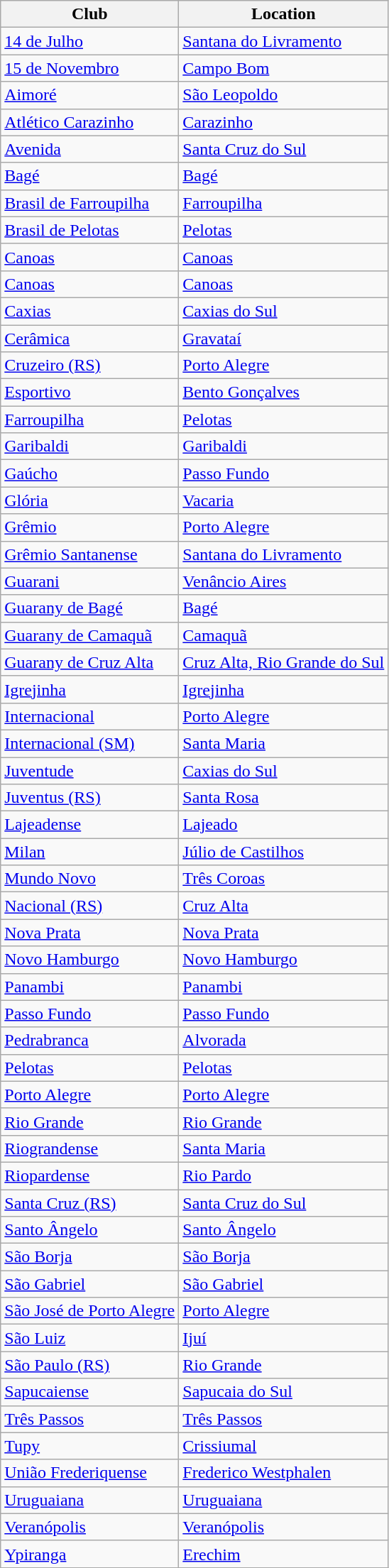<table class="wikitable sortable">
<tr>
<th>Club</th>
<th>Location</th>
</tr>
<tr>
<td><a href='#'>14 de Julho</a></td>
<td><a href='#'>Santana do Livramento</a></td>
</tr>
<tr>
<td><a href='#'>15 de Novembro</a></td>
<td><a href='#'>Campo Bom</a></td>
</tr>
<tr>
<td><a href='#'>Aimoré</a></td>
<td><a href='#'>São Leopoldo</a></td>
</tr>
<tr>
<td><a href='#'>Atlético Carazinho</a></td>
<td><a href='#'>Carazinho</a></td>
</tr>
<tr>
<td><a href='#'>Avenida</a></td>
<td><a href='#'>Santa Cruz do Sul</a></td>
</tr>
<tr>
<td><a href='#'>Bagé</a></td>
<td><a href='#'>Bagé</a></td>
</tr>
<tr>
<td><a href='#'>Brasil de Farroupilha</a></td>
<td><a href='#'>Farroupilha</a></td>
</tr>
<tr>
<td><a href='#'>Brasil de Pelotas</a></td>
<td><a href='#'>Pelotas</a></td>
</tr>
<tr>
<td><a href='#'>Canoas</a></td>
<td><a href='#'>Canoas</a></td>
</tr>
<tr>
<td><a href='#'>Canoas</a></td>
<td><a href='#'>Canoas</a></td>
</tr>
<tr>
<td><a href='#'>Caxias</a></td>
<td><a href='#'>Caxias do Sul</a></td>
</tr>
<tr>
<td><a href='#'>Cerâmica</a></td>
<td><a href='#'>Gravataí</a></td>
</tr>
<tr>
<td><a href='#'>Cruzeiro (RS)</a></td>
<td><a href='#'>Porto Alegre</a></td>
</tr>
<tr>
<td><a href='#'>Esportivo</a></td>
<td><a href='#'>Bento Gonçalves</a></td>
</tr>
<tr>
<td><a href='#'>Farroupilha</a></td>
<td><a href='#'>Pelotas</a></td>
</tr>
<tr>
<td><a href='#'>Garibaldi</a></td>
<td><a href='#'>Garibaldi</a></td>
</tr>
<tr>
<td><a href='#'>Gaúcho</a></td>
<td><a href='#'>Passo Fundo</a></td>
</tr>
<tr>
<td><a href='#'>Glória</a></td>
<td><a href='#'>Vacaria</a></td>
</tr>
<tr>
<td><a href='#'>Grêmio</a></td>
<td><a href='#'>Porto Alegre</a></td>
</tr>
<tr>
<td><a href='#'>Grêmio Santanense</a></td>
<td><a href='#'>Santana do Livramento</a></td>
</tr>
<tr>
<td><a href='#'>Guarani</a></td>
<td><a href='#'>Venâncio Aires</a></td>
</tr>
<tr>
<td><a href='#'>Guarany de Bagé</a></td>
<td><a href='#'>Bagé</a></td>
</tr>
<tr>
<td><a href='#'>Guarany de Camaquã</a></td>
<td><a href='#'>Camaquã</a></td>
</tr>
<tr>
<td><a href='#'>Guarany de Cruz Alta</a></td>
<td><a href='#'>Cruz Alta, Rio Grande do Sul</a></td>
</tr>
<tr>
<td><a href='#'>Igrejinha</a></td>
<td><a href='#'>Igrejinha</a></td>
</tr>
<tr>
<td><a href='#'>Internacional</a></td>
<td><a href='#'>Porto Alegre</a></td>
</tr>
<tr>
<td><a href='#'>Internacional (SM)</a></td>
<td><a href='#'>Santa Maria</a></td>
</tr>
<tr>
<td><a href='#'>Juventude</a></td>
<td><a href='#'>Caxias do Sul</a></td>
</tr>
<tr>
<td><a href='#'>Juventus (RS)</a></td>
<td><a href='#'>Santa Rosa</a></td>
</tr>
<tr>
<td><a href='#'>Lajeadense</a></td>
<td><a href='#'>Lajeado</a></td>
</tr>
<tr>
<td><a href='#'>Milan</a></td>
<td><a href='#'>Júlio de Castilhos</a></td>
</tr>
<tr>
<td><a href='#'>Mundo Novo</a></td>
<td><a href='#'>Três Coroas</a></td>
</tr>
<tr>
<td><a href='#'>Nacional (RS)</a></td>
<td><a href='#'>Cruz Alta</a></td>
</tr>
<tr>
<td><a href='#'>Nova Prata</a></td>
<td><a href='#'>Nova Prata</a></td>
</tr>
<tr>
<td><a href='#'>Novo Hamburgo</a></td>
<td><a href='#'>Novo Hamburgo</a></td>
</tr>
<tr>
<td><a href='#'>Panambi</a></td>
<td><a href='#'>Panambi</a></td>
</tr>
<tr>
<td><a href='#'>Passo Fundo</a></td>
<td><a href='#'>Passo Fundo</a></td>
</tr>
<tr>
<td><a href='#'>Pedrabranca</a></td>
<td><a href='#'>Alvorada</a></td>
</tr>
<tr>
<td><a href='#'>Pelotas</a></td>
<td><a href='#'>Pelotas</a></td>
</tr>
<tr>
<td><a href='#'>Porto Alegre</a></td>
<td><a href='#'>Porto Alegre</a></td>
</tr>
<tr>
<td><a href='#'>Rio Grande</a></td>
<td><a href='#'>Rio Grande</a></td>
</tr>
<tr>
<td><a href='#'>Riograndense</a></td>
<td><a href='#'>Santa Maria</a></td>
</tr>
<tr>
<td><a href='#'>Riopardense</a></td>
<td><a href='#'>Rio Pardo</a></td>
</tr>
<tr>
<td><a href='#'>Santa Cruz (RS)</a></td>
<td><a href='#'>Santa Cruz do Sul</a></td>
</tr>
<tr>
<td><a href='#'>Santo Ângelo</a></td>
<td><a href='#'>Santo Ângelo</a></td>
</tr>
<tr>
<td><a href='#'>São Borja</a></td>
<td><a href='#'>São Borja</a></td>
</tr>
<tr>
<td><a href='#'>São Gabriel</a></td>
<td><a href='#'>São Gabriel</a></td>
</tr>
<tr>
<td><a href='#'>São José de Porto Alegre</a></td>
<td><a href='#'>Porto Alegre</a></td>
</tr>
<tr>
<td><a href='#'>São Luiz</a></td>
<td><a href='#'>Ijuí</a></td>
</tr>
<tr>
<td><a href='#'>São Paulo (RS)</a></td>
<td><a href='#'>Rio Grande</a></td>
</tr>
<tr>
<td><a href='#'>Sapucaiense</a></td>
<td><a href='#'>Sapucaia do Sul</a></td>
</tr>
<tr>
<td><a href='#'>Três Passos</a></td>
<td><a href='#'>Três Passos</a></td>
</tr>
<tr>
<td><a href='#'>Tupy</a></td>
<td><a href='#'>Crissiumal</a></td>
</tr>
<tr>
<td><a href='#'>União Frederiquense</a></td>
<td><a href='#'>Frederico Westphalen</a></td>
</tr>
<tr>
<td><a href='#'>Uruguaiana</a></td>
<td><a href='#'>Uruguaiana</a></td>
</tr>
<tr>
<td><a href='#'>Veranópolis</a></td>
<td><a href='#'>Veranópolis</a></td>
</tr>
<tr>
<td><a href='#'>Ypiranga</a></td>
<td><a href='#'>Erechim</a></td>
</tr>
</table>
